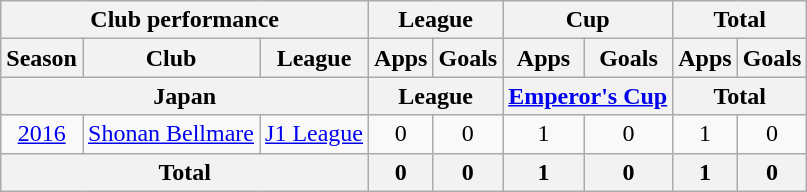<table class="wikitable" style="text-align:center;">
<tr>
<th colspan=3>Club performance</th>
<th colspan=2>League</th>
<th colspan=2>Cup</th>
<th colspan=2>Total</th>
</tr>
<tr>
<th>Season</th>
<th>Club</th>
<th>League</th>
<th>Apps</th>
<th>Goals</th>
<th>Apps</th>
<th>Goals</th>
<th>Apps</th>
<th>Goals</th>
</tr>
<tr>
<th colspan=3>Japan</th>
<th colspan=2>League</th>
<th colspan=2><a href='#'>Emperor's Cup</a></th>
<th colspan=2>Total</th>
</tr>
<tr>
<td><a href='#'>2016</a></td>
<td rowspan="1"><a href='#'>Shonan Bellmare</a></td>
<td rowspan="1"><a href='#'>J1 League</a></td>
<td>0</td>
<td>0</td>
<td>1</td>
<td>0</td>
<td>1</td>
<td>0</td>
</tr>
<tr>
<th colspan=3>Total</th>
<th>0</th>
<th>0</th>
<th>1</th>
<th>0</th>
<th>1</th>
<th>0</th>
</tr>
</table>
